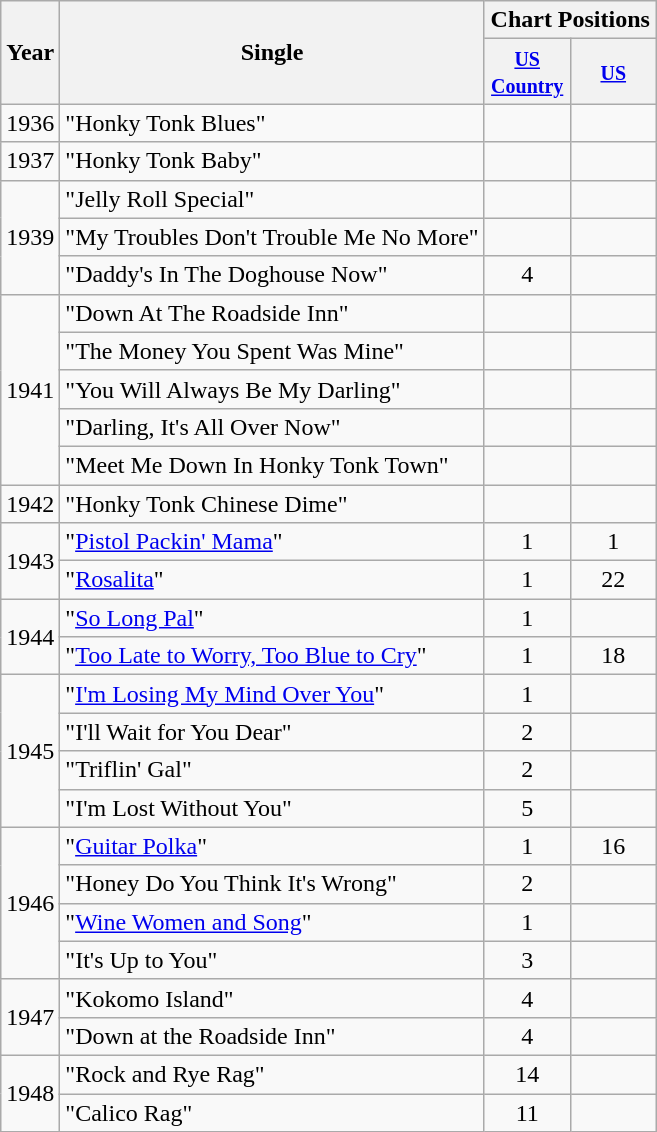<table class="wikitable">
<tr>
<th rowspan="2">Year</th>
<th rowspan="2">Single</th>
<th colspan="2">Chart Positions</th>
</tr>
<tr>
<th width="50"><small><a href='#'>US Country</a></small></th>
<th width="50"><small><a href='#'>US</a></small></th>
</tr>
<tr>
<td rowspan="1">1936</td>
<td>"Honky Tonk Blues"</td>
<td></td>
<td></td>
</tr>
<tr>
<td rowspan="1">1937</td>
<td>"Honky Tonk Baby"</td>
<td></td>
<td></td>
</tr>
<tr>
<td rowspan="3">1939</td>
<td>"Jelly Roll Special"</td>
<td></td>
<td></td>
</tr>
<tr>
<td>"My Troubles Don't Trouble Me No More"</td>
<td></td>
<td></td>
</tr>
<tr>
<td>"Daddy's In The Doghouse Now"</td>
<td align="center">4</td>
<td align="center"></td>
</tr>
<tr>
<td rowspan="5">1941</td>
<td>"Down At The Roadside Inn"</td>
<td></td>
<td></td>
</tr>
<tr>
<td>"The Money You Spent Was Mine"</td>
<td></td>
<td></td>
</tr>
<tr>
<td>"You Will Always Be My Darling"</td>
<td></td>
<td></td>
</tr>
<tr>
<td>"Darling, It's All Over Now"</td>
<td></td>
<td></td>
</tr>
<tr>
<td>"Meet Me Down In Honky Tonk Town"</td>
<td></td>
<td></td>
</tr>
<tr>
<td rowspan="1">1942</td>
<td>"Honky Tonk Chinese Dime"</td>
<td></td>
<td></td>
</tr>
<tr>
<td rowspan="2">1943</td>
<td>"<a href='#'>Pistol Packin' Mama</a>"</td>
<td align="center">1</td>
<td align="center">1</td>
</tr>
<tr>
<td>"<a href='#'>Rosalita</a>"</td>
<td align="center">1</td>
<td align="center">22</td>
</tr>
<tr>
<td rowspan="2">1944</td>
<td>"<a href='#'>So Long Pal</a>"</td>
<td align="center">1</td>
<td></td>
</tr>
<tr>
<td>"<a href='#'>Too Late to Worry, Too Blue to Cry</a>"</td>
<td align="center">1</td>
<td align="center">18</td>
</tr>
<tr>
<td rowspan="4">1945</td>
<td>"<a href='#'>I'm Losing My Mind Over You</a>"</td>
<td align="center">1</td>
<td></td>
</tr>
<tr>
<td>"I'll Wait for You Dear"</td>
<td align="center">2</td>
<td></td>
</tr>
<tr>
<td>"Triflin' Gal"</td>
<td align="center">2</td>
<td></td>
</tr>
<tr>
<td>"I'm Lost Without You"</td>
<td align="center">5</td>
<td></td>
</tr>
<tr>
<td rowspan="4">1946</td>
<td>"<a href='#'>Guitar Polka</a>"</td>
<td align="center">1</td>
<td align="center">16</td>
</tr>
<tr>
<td>"Honey Do You Think It's Wrong"</td>
<td align="center">2</td>
<td></td>
</tr>
<tr>
<td>"<a href='#'>Wine Women and Song</a>"</td>
<td align="center">1</td>
<td></td>
</tr>
<tr>
<td>"It's Up to You"</td>
<td align="center">3</td>
<td></td>
</tr>
<tr>
<td rowspan="2">1947</td>
<td>"Kokomo Island"</td>
<td align="center">4</td>
<td></td>
</tr>
<tr>
<td>"Down at the Roadside Inn"</td>
<td align="center">4</td>
<td></td>
</tr>
<tr>
<td rowspan="2">1948</td>
<td>"Rock and Rye Rag"</td>
<td align="center">14</td>
<td></td>
</tr>
<tr>
<td>"Calico Rag"</td>
<td align="center">11</td>
<td></td>
</tr>
</table>
